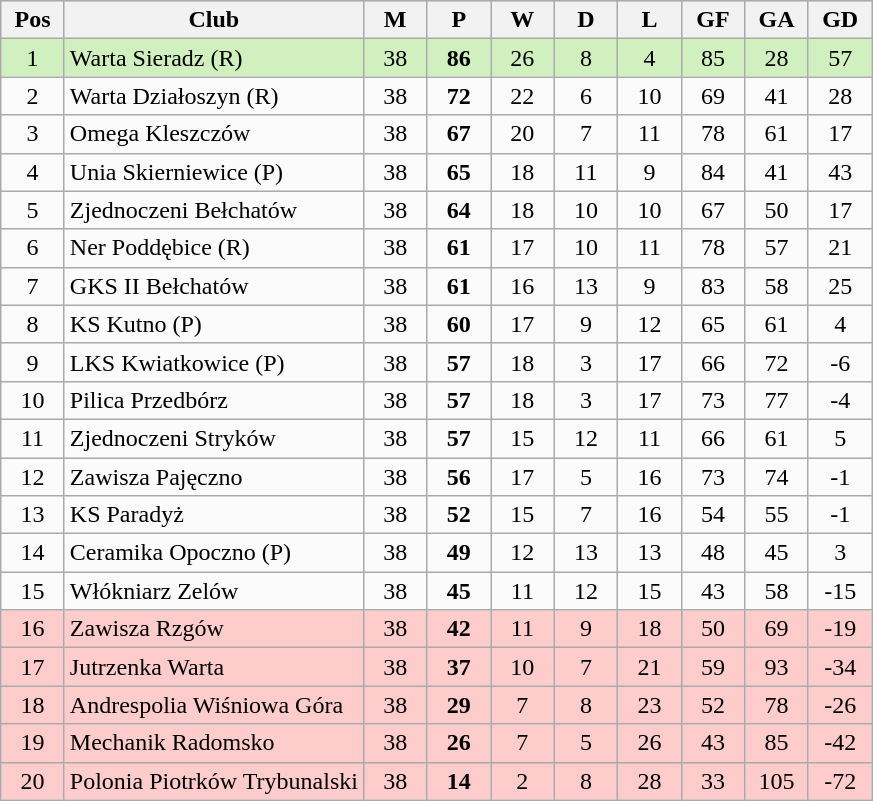<table class="wikitable" style="text-align:center;">
<tr ---- BGCOLOR="#DCDCDC">
<th width=35px>Pos</th>
<th>Club</th>
<th width=35px>M</th>
<th width=35px>P</th>
<th width=35px>W</th>
<th width=35px>D</th>
<th width=35px>L</th>
<th width=35px>GF</th>
<th width=35px>GA</th>
<th width=35px>GD</th>
</tr>
<tr bgcolor=#D0F0C0>
<td>1</td>
<td align=left>Warta Sieradz <span>(R)</span><noinclude></td>
<td>38</td>
<td><strong>86</strong></td>
<td>26</td>
<td>8</td>
<td>4</td>
<td>85</td>
<td>28</td>
<td>57</td>
</tr>
<tr bgcolor=#FBFBFB>
<td>2</td>
<td align=left>Warta Działoszyn <span>(R)</span><noinclude></td>
<td>38</td>
<td><strong>72</strong></td>
<td>22</td>
<td>6</td>
<td>10</td>
<td>69</td>
<td>41</td>
<td>28</td>
</tr>
<tr bgcolor=#FBFBFB>
<td>3</td>
<td align=left>Omega Kleszczów</td>
<td>38</td>
<td><strong>67</strong></td>
<td>20</td>
<td>7</td>
<td>11</td>
<td>78</td>
<td>61</td>
<td>17</td>
</tr>
<tr bgcolor=#FBFBFB>
<td>4</td>
<td align=left>Unia Skierniewice <span>(P)</span><noinclude></td>
<td>38</td>
<td><strong>65</strong></td>
<td>18</td>
<td>11</td>
<td>9</td>
<td>84</td>
<td>41</td>
<td>43</td>
</tr>
<tr bgcolor=#FBFBFB>
<td>5</td>
<td align=left>Zjednoczeni Bełchatów</td>
<td>38</td>
<td><strong>64</strong></td>
<td>18</td>
<td>10</td>
<td>10</td>
<td>67</td>
<td>50</td>
<td>17</td>
</tr>
<tr bgcolor=#FBFBFB>
<td>6</td>
<td align=left>Ner Poddębice <span>(R)</span><noinclude></td>
<td>38</td>
<td><strong>61</strong></td>
<td>17</td>
<td>10</td>
<td>11</td>
<td>78</td>
<td>57</td>
<td>21</td>
</tr>
<tr bgcolor=#FBFBFB>
<td>7</td>
<td align=left>GKS II Bełchatów</td>
<td>38</td>
<td><strong>61</strong></td>
<td>16</td>
<td>13</td>
<td>9</td>
<td>83</td>
<td>58</td>
<td>25</td>
</tr>
<tr bgcolor=#FBFBFB>
<td>8</td>
<td align=left>KS Kutno <span>(P)</span><noinclude></td>
<td>38</td>
<td><strong>60</strong></td>
<td>17</td>
<td>9</td>
<td>12</td>
<td>65</td>
<td>61</td>
<td>4</td>
</tr>
<tr bgcolor=#FBFBFB>
<td>9</td>
<td align=left>LKS Kwiatkowice <span>(P)</span><noinclude></td>
<td>38</td>
<td><strong>57</strong></td>
<td>18</td>
<td>3</td>
<td>17</td>
<td>66</td>
<td>72</td>
<td>-6</td>
</tr>
<tr bgcolor=#FBFBFB>
<td>10</td>
<td align=left>Pilica Przedbórz</td>
<td>38</td>
<td><strong>57</strong></td>
<td>18</td>
<td>3</td>
<td>17</td>
<td>73</td>
<td>77</td>
<td>-4</td>
</tr>
<tr bgcolor=#FBFBFB>
<td>11</td>
<td align=left>Zjednoczeni Stryków</td>
<td>38</td>
<td><strong>57</strong></td>
<td>15</td>
<td>12</td>
<td>11</td>
<td>66</td>
<td>61</td>
<td>5</td>
</tr>
<tr bgcolor=#FBFBFB>
<td>12</td>
<td align=left>Zawisza Pajęczno</td>
<td>38</td>
<td><strong>56</strong></td>
<td>17</td>
<td>5</td>
<td>16</td>
<td>73</td>
<td>74</td>
<td>-1</td>
</tr>
<tr bgcolor=#FBFBFB>
<td>13</td>
<td align=left>KS Paradyż</td>
<td>38</td>
<td><strong>52</strong></td>
<td>15</td>
<td>7</td>
<td>16</td>
<td>54</td>
<td>55</td>
<td>-1</td>
</tr>
<tr bgcolor=#FBFBFB>
<td>14</td>
<td align=left>Ceramika Opoczno <span>(P)</span><noinclude></td>
<td>38</td>
<td><strong>49</strong></td>
<td>12</td>
<td>13</td>
<td>13</td>
<td>48</td>
<td>45</td>
<td>3</td>
</tr>
<tr bgcolor=#FBFBFB>
<td>15</td>
<td align=left>Włókniarz Zelów</td>
<td>38</td>
<td><strong>45</strong></td>
<td>11</td>
<td>12</td>
<td>15</td>
<td>43</td>
<td>58</td>
<td>-15</td>
</tr>
<tr bgcolor=#FFCCCC>
<td>16</td>
<td align=left>Zawisza Rzgów</td>
<td>38</td>
<td><strong>42</strong></td>
<td>11</td>
<td>9</td>
<td>18</td>
<td>50</td>
<td>69</td>
<td>-19</td>
</tr>
<tr bgcolor=#FFCCCC>
<td>17</td>
<td align=left>Jutrzenka Warta</td>
<td>38</td>
<td><strong>37</strong></td>
<td>10</td>
<td>7</td>
<td>21</td>
<td>59</td>
<td>93</td>
<td>-34</td>
</tr>
<tr bgcolor=#FFCCCC>
<td>18</td>
<td align=left>Andrespolia Wiśniowa Góra</td>
<td>38</td>
<td><strong>29</strong></td>
<td>7</td>
<td>8</td>
<td>23</td>
<td>52</td>
<td>78</td>
<td>-26</td>
</tr>
<tr bgcolor=#FFCCCC>
<td>19</td>
<td align=left>Mechanik Radomsko</td>
<td>38</td>
<td><strong>26</strong></td>
<td>7</td>
<td>5</td>
<td>26</td>
<td>43</td>
<td>85</td>
<td>-42</td>
</tr>
<tr bgcolor=#FFCCCC>
<td>20</td>
<td align=left>Polonia Piotrków Trybunalski</td>
<td>38</td>
<td><strong>14</strong></td>
<td>2</td>
<td>8</td>
<td>28</td>
<td>33</td>
<td>105</td>
<td>-72</td>
</tr>
</table>
